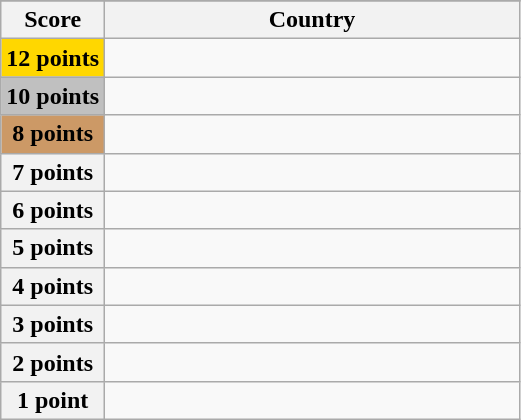<table class="wikitable">
<tr>
</tr>
<tr>
<th scope="col" width="20%">Score</th>
<th scope="col">Country</th>
</tr>
<tr>
<th scope="row" style="background:gold">12 points</th>
<td></td>
</tr>
<tr>
<th scope="row" style="background:silver">10 points</th>
<td></td>
</tr>
<tr>
<th scope="row" style="background:#CC9966">8 points</th>
<td></td>
</tr>
<tr>
<th scope="row">7 points</th>
<td></td>
</tr>
<tr>
<th scope="row">6 points</th>
<td></td>
</tr>
<tr>
<th scope="row">5 points</th>
<td></td>
</tr>
<tr>
<th scope="row">4 points</th>
<td></td>
</tr>
<tr>
<th scope="row">3 points</th>
<td></td>
</tr>
<tr>
<th scope="row">2 points</th>
<td></td>
</tr>
<tr>
<th scope="row">1 point</th>
<td></td>
</tr>
</table>
